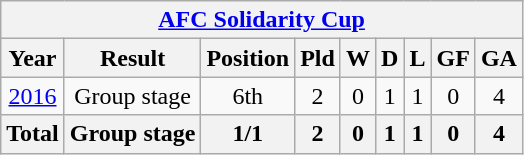<table class="wikitable" style="text-align: center;">
<tr>
<th colspan=9><a href='#'>AFC Solidarity Cup</a></th>
</tr>
<tr>
<th>Year</th>
<th>Result</th>
<th>Position</th>
<th>Pld</th>
<th>W</th>
<th>D</th>
<th>L</th>
<th>GF</th>
<th>GA</th>
</tr>
<tr>
<td> <a href='#'>2016</a></td>
<td>Group stage</td>
<td>6th</td>
<td>2</td>
<td>0</td>
<td>1</td>
<td>1</td>
<td>0</td>
<td>4</td>
</tr>
<tr>
<th><strong>Total</strong></th>
<th><strong>Group stage</strong></th>
<th>1/1</th>
<th>2</th>
<th>0</th>
<th>1</th>
<th>1</th>
<th>0</th>
<th>4</th>
</tr>
</table>
